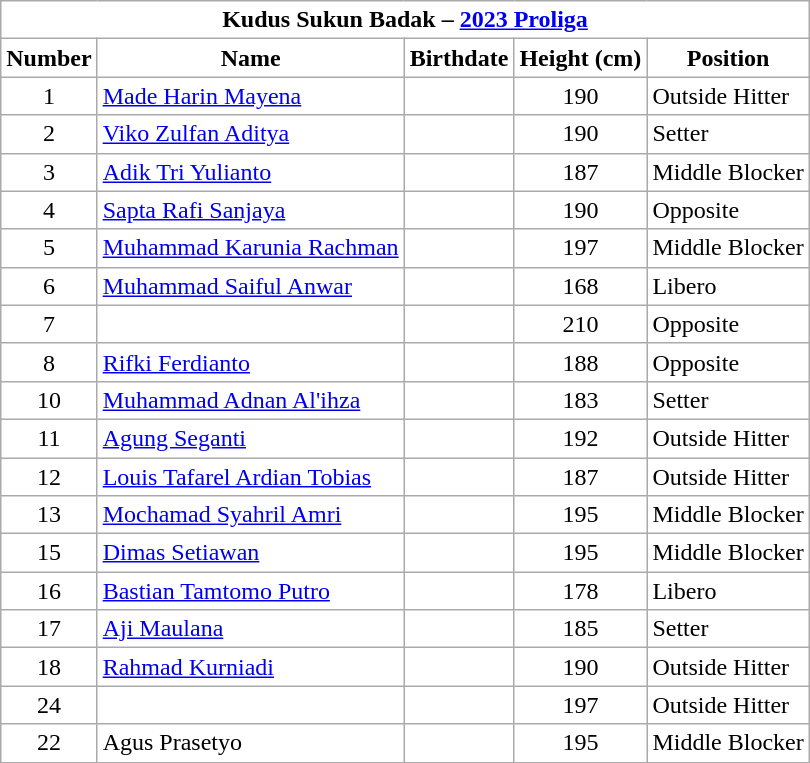<table class="wikitable" style="text-align:center;background:white;">
<tr>
<th colspan="5" style="background:white;">Kudus Sukun Badak – <a href='#'>2023 Proliga</a></th>
</tr>
<tr>
<th style="background:white;">Number</th>
<th style="background:white;">Name</th>
<th style="background:white;">Birthdate</th>
<th style="background:white;">Height (cm)</th>
<th style="background:white;">Position</th>
</tr>
<tr>
<td>1</td>
<td align="left"> <a href='#'>Made Harin Mayena</a></td>
<td align="right"></td>
<td>190</td>
<td align="left">Outside Hitter</td>
</tr>
<tr>
<td>2</td>
<td align="left"> <a href='#'>Viko Zulfan Aditya</a></td>
<td align="right"></td>
<td>190</td>
<td align="left">Setter</td>
</tr>
<tr>
<td>3</td>
<td align="left"> <a href='#'>Adik Tri Yulianto</a></td>
<td align="right"></td>
<td>187</td>
<td align="left">Middle Blocker</td>
</tr>
<tr>
<td>4</td>
<td align="left"> <a href='#'>Sapta Rafi Sanjaya</a></td>
<td align="right"></td>
<td>190</td>
<td align="left">Opposite</td>
</tr>
<tr>
<td>5</td>
<td align="left"> <a href='#'>Muhammad Karunia Rachman</a></td>
<td align="right"></td>
<td>197</td>
<td align="left">Middle Blocker</td>
</tr>
<tr>
<td>6</td>
<td align="left"> <a href='#'>Muhammad Saiful Anwar</a></td>
<td align="right"></td>
<td>168</td>
<td align="left">Libero</td>
</tr>
<tr>
<td>7</td>
<td align="left"> </td>
<td align="right"></td>
<td>210</td>
<td align="left">Opposite</td>
</tr>
<tr>
<td>8</td>
<td align="left"> <a href='#'>Rifki Ferdianto</a></td>
<td align="right"></td>
<td>188</td>
<td align="left">Opposite</td>
</tr>
<tr>
<td>10</td>
<td align="left"> <a href='#'>Muhammad Adnan Al'ihza</a></td>
<td align="right"></td>
<td>183</td>
<td align="left">Setter</td>
</tr>
<tr>
<td>11</td>
<td align="left"> <a href='#'>Agung Seganti</a></td>
<td align="right"></td>
<td>192</td>
<td align="left">Outside Hitter</td>
</tr>
<tr>
<td>12</td>
<td align="left"> <a href='#'>Louis Tafarel Ardian Tobias</a></td>
<td align="right"></td>
<td>187</td>
<td align="left">Outside Hitter</td>
</tr>
<tr>
<td>13</td>
<td align="left"> <a href='#'>Mochamad Syahril Amri</a></td>
<td align="right"></td>
<td>195</td>
<td align="left">Middle Blocker</td>
</tr>
<tr>
<td>15</td>
<td align="left"> <a href='#'>Dimas Setiawan</a></td>
<td align="right"></td>
<td>195</td>
<td align="left">Middle Blocker</td>
</tr>
<tr>
<td>16</td>
<td align="left"> <a href='#'>Bastian Tamtomo Putro</a></td>
<td align="right"></td>
<td>178</td>
<td align="left">Libero</td>
</tr>
<tr>
<td>17</td>
<td align="left"> <a href='#'>Aji Maulana</a> </td>
<td align="right"></td>
<td>185</td>
<td align="left">Setter</td>
</tr>
<tr>
<td>18</td>
<td align="left"> <a href='#'>Rahmad Kurniadi</a></td>
<td align="right"></td>
<td>190</td>
<td align="left">Outside Hitter</td>
</tr>
<tr>
<td>24</td>
<td align="left"> </td>
<td align="right"></td>
<td>197</td>
<td align="left">Outside Hitter</td>
</tr>
<tr>
<td>22</td>
<td align="left"> Agus Prasetyo</td>
<td align="right"></td>
<td>195</td>
<td align="left">Middle Blocker</td>
</tr>
</table>
